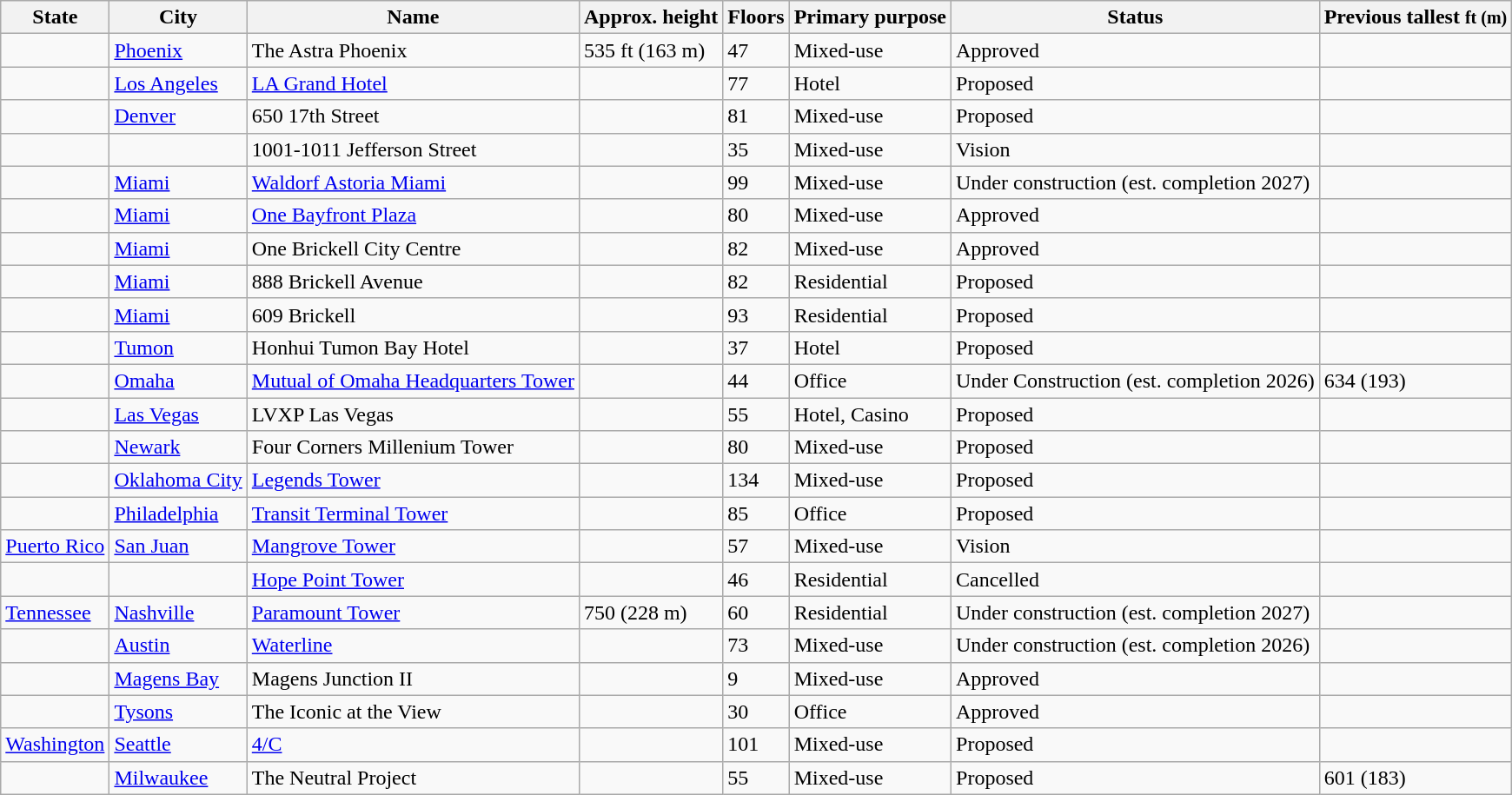<table class="wikitable sortable" style="text-align:left">
<tr>
<th>State</th>
<th>City</th>
<th>Name</th>
<th>Approx. height</th>
<th>Floors</th>
<th>Primary purpose</th>
<th>Status</th>
<th>Previous tallest <small>ft (m)</small></th>
</tr>
<tr>
<td></td>
<td><a href='#'>Phoenix</a></td>
<td>The Astra Phoenix</td>
<td>535 ft (163 m)</td>
<td>47</td>
<td>Mixed-use</td>
<td>Approved</td>
<td></td>
</tr>
<tr>
<td></td>
<td><a href='#'>Los Angeles</a></td>
<td><a href='#'>LA Grand Hotel</a></td>
<td></td>
<td>77</td>
<td>Hotel</td>
<td>Proposed</td>
<td></td>
</tr>
<tr>
<td></td>
<td><a href='#'>Denver</a></td>
<td>650 17th Street</td>
<td></td>
<td>81</td>
<td>Mixed-use</td>
<td>Proposed</td>
<td></td>
</tr>
<tr>
<td></td>
<td></td>
<td>1001-1011 Jefferson Street</td>
<td></td>
<td>35</td>
<td>Mixed-use</td>
<td>Vision</td>
<td></td>
</tr>
<tr>
<td></td>
<td><a href='#'>Miami</a></td>
<td><a href='#'>Waldorf Astoria Miami</a></td>
<td></td>
<td>99</td>
<td>Mixed-use</td>
<td>Under construction (est. completion 2027)</td>
<td></td>
</tr>
<tr>
<td></td>
<td><a href='#'>Miami</a></td>
<td><a href='#'>One Bayfront Plaza</a></td>
<td></td>
<td>80</td>
<td>Mixed-use</td>
<td>Approved</td>
<td></td>
</tr>
<tr>
<td></td>
<td><a href='#'>Miami</a></td>
<td>One Brickell City Centre</td>
<td></td>
<td>82</td>
<td>Mixed-use</td>
<td>Approved</td>
<td></td>
</tr>
<tr>
<td></td>
<td><a href='#'>Miami</a></td>
<td>888 Brickell Avenue</td>
<td></td>
<td>82</td>
<td>Residential</td>
<td>Proposed</td>
<td></td>
</tr>
<tr>
<td></td>
<td><a href='#'>Miami</a></td>
<td>609 Brickell</td>
<td></td>
<td>93</td>
<td>Residential</td>
<td>Proposed</td>
<td></td>
</tr>
<tr>
<td></td>
<td><a href='#'>Tumon</a></td>
<td>Honhui Tumon Bay Hotel</td>
<td></td>
<td>37</td>
<td>Hotel</td>
<td>Proposed</td>
<td></td>
</tr>
<tr>
<td></td>
<td><a href='#'>Omaha</a></td>
<td><a href='#'>Mutual of Omaha Headquarters Tower</a></td>
<td></td>
<td>44</td>
<td>Office</td>
<td>Under Construction (est. completion 2026)</td>
<td>634 (193)</td>
</tr>
<tr>
<td></td>
<td><a href='#'>Las Vegas</a></td>
<td>LVXP Las Vegas</td>
<td></td>
<td>55</td>
<td>Hotel, Casino</td>
<td>Proposed</td>
<td></td>
</tr>
<tr>
<td></td>
<td><a href='#'>Newark</a></td>
<td>Four Corners Millenium Tower</td>
<td></td>
<td>80</td>
<td>Mixed-use</td>
<td>Proposed</td>
<td></td>
</tr>
<tr>
<td></td>
<td><a href='#'>Oklahoma City</a></td>
<td><a href='#'>Legends Tower</a></td>
<td></td>
<td>134</td>
<td>Mixed-use</td>
<td>Proposed</td>
<td></td>
</tr>
<tr>
<td></td>
<td><a href='#'>Philadelphia</a></td>
<td><a href='#'>Transit Terminal Tower</a></td>
<td></td>
<td>85</td>
<td>Office</td>
<td>Proposed</td>
<td></td>
</tr>
<tr>
<td> <a href='#'>Puerto Rico</a></td>
<td><a href='#'>San Juan</a></td>
<td><a href='#'>Mangrove Tower</a></td>
<td></td>
<td>57</td>
<td>Mixed-use</td>
<td>Vision</td>
<td></td>
</tr>
<tr>
<td></td>
<td></td>
<td><a href='#'>Hope Point Tower</a></td>
<td></td>
<td>46</td>
<td>Residential</td>
<td>Cancelled</td>
<td></td>
</tr>
<tr>
<td> <a href='#'>Tennessee</a></td>
<td><a href='#'>Nashville</a></td>
<td><a href='#'>Paramount Tower</a></td>
<td>750 (228 m)</td>
<td>60</td>
<td>Residential</td>
<td>Under construction (est. completion 2027)</td>
<td></td>
</tr>
<tr>
<td></td>
<td><a href='#'>Austin</a></td>
<td><a href='#'>Waterline</a></td>
<td></td>
<td>73</td>
<td>Mixed-use</td>
<td>Under construction (est. completion 2026)</td>
<td></td>
</tr>
<tr>
<td></td>
<td><a href='#'>Magens Bay</a></td>
<td>Magens Junction II</td>
<td></td>
<td>9</td>
<td>Mixed-use</td>
<td>Approved</td>
<td></td>
</tr>
<tr>
<td></td>
<td><a href='#'>Tysons</a></td>
<td>The Iconic at the View</td>
<td></td>
<td>30</td>
<td>Office</td>
<td>Approved</td>
<td></td>
</tr>
<tr>
<td> <a href='#'>Washington</a></td>
<td><a href='#'>Seattle</a></td>
<td><a href='#'>4/C</a></td>
<td></td>
<td>101</td>
<td>Mixed-use</td>
<td>Proposed</td>
<td></td>
</tr>
<tr>
<td></td>
<td><a href='#'>Milwaukee</a></td>
<td>The Neutral Project</td>
<td></td>
<td>55</td>
<td>Mixed-use</td>
<td>Proposed</td>
<td>601 (183)</td>
</tr>
</table>
